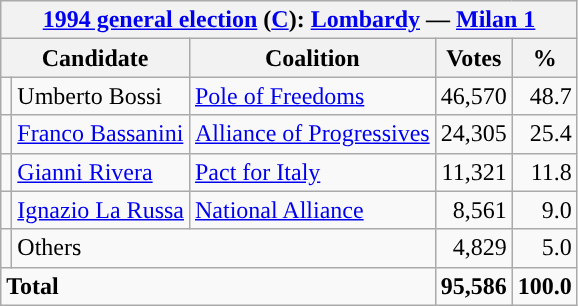<table class=wikitable style=text-align:right>
<tr>
<th colspan=5><a href='#'>1994 general election</a> (<a href='#'>C</a>): <a href='#'>Lombardy</a> — <a href='#'>Milan 1</a></th>
</tr>
<tr>
<th colspan=2>Candidate</th>
<th>Coalition</th>
<th>Votes</th>
<th>%</th>
</tr>
<tr>
<td></td>
<td align=left>Umberto Bossi</td>
<td align=left><a href='#'>Pole of Freedoms</a></td>
<td>46,570</td>
<td>48.7</td>
</tr>
<tr>
<td></td>
<td align=left><a href='#'>Franco Bassanini</a></td>
<td align=left><a href='#'>Alliance of Progressives</a></td>
<td>24,305</td>
<td>25.4</td>
</tr>
<tr>
<td></td>
<td align=left><a href='#'>Gianni Rivera</a></td>
<td align=left><a href='#'>Pact for Italy</a></td>
<td>11,321</td>
<td>11.8</td>
</tr>
<tr>
<td></td>
<td align=left><a href='#'>Ignazio La Russa</a></td>
<td align=left><a href='#'>National Alliance</a></td>
<td>8,561</td>
<td>9.0</td>
</tr>
<tr>
<td></td>
<td align=left colspan=2>Others</td>
<td>4,829</td>
<td>5.0</td>
</tr>
<tr>
<td align=left colspan=3><strong>Total</strong></td>
<td><strong>95,586</strong></td>
<td><strong>100.0</strong></td>
</tr>
</table>
